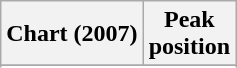<table class="wikitable sortable plainrowheaders" style="text-align:center">
<tr>
<th scope="col">Chart (2007)</th>
<th scope="col">Peak<br>position</th>
</tr>
<tr>
</tr>
<tr>
</tr>
<tr>
</tr>
</table>
